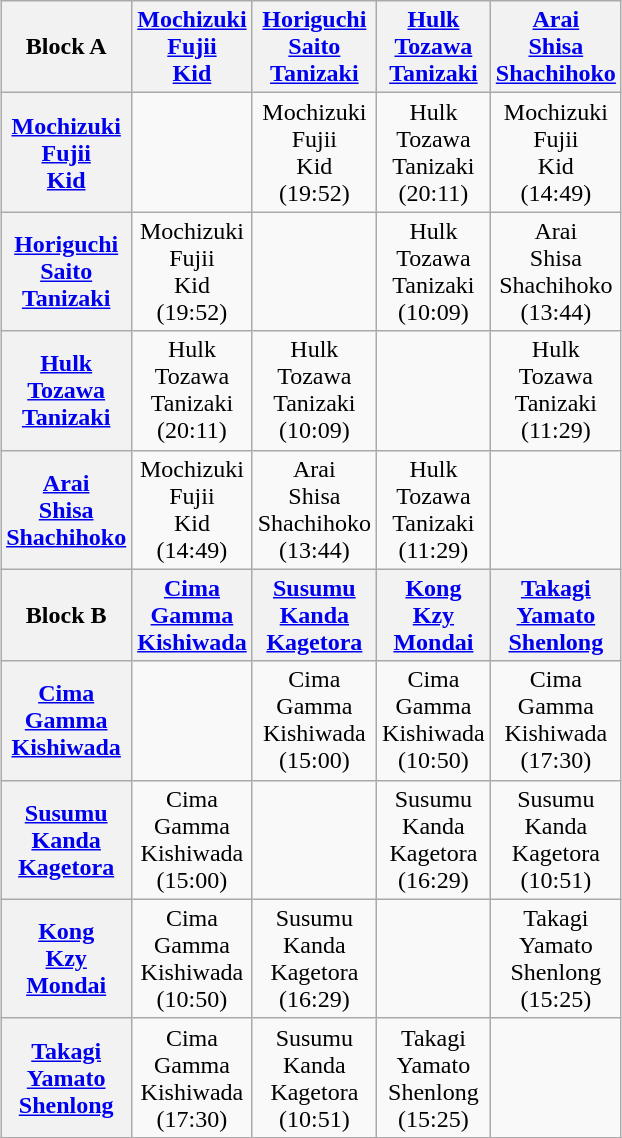<table class="wikitable" style="margin: 1em auto 1em auto;text-align:center">
<tr>
<th>Block A</th>
<th><a href='#'>Mochizuki</a><br><a href='#'>Fujii</a><br><a href='#'>Kid</a></th>
<th><a href='#'>Horiguchi</a><br><a href='#'>Saito</a><br><a href='#'>Tanizaki</a></th>
<th><a href='#'>Hulk</a><br><a href='#'>Tozawa</a><br><a href='#'>Tanizaki</a></th>
<th><a href='#'>Arai</a><br><a href='#'>Shisa</a><br><a href='#'>Shachihoko</a></th>
</tr>
<tr>
<th><a href='#'>Mochizuki</a><br><a href='#'>Fujii</a><br><a href='#'>Kid</a></th>
<td></td>
<td>Mochizuki<br>Fujii<br>Kid<br>(19:52)</td>
<td>Hulk<br>Tozawa<br>Tanizaki<br>(20:11)</td>
<td>Mochizuki<br>Fujii<br>Kid<br>(14:49)</td>
</tr>
<tr>
<th><a href='#'>Horiguchi</a><br><a href='#'>Saito</a><br><a href='#'>Tanizaki</a></th>
<td>Mochizuki<br>Fujii<br>Kid<br>(19:52)</td>
<td></td>
<td>Hulk<br>Tozawa<br>Tanizaki<br>(10:09)</td>
<td>Arai<br>Shisa<br>Shachihoko<br>(13:44)</td>
</tr>
<tr>
<th><a href='#'>Hulk</a><br><a href='#'>Tozawa</a><br><a href='#'>Tanizaki</a></th>
<td>Hulk<br>Tozawa<br>Tanizaki<br>(20:11)</td>
<td>Hulk<br>Tozawa<br>Tanizaki<br>(10:09)</td>
<td></td>
<td>Hulk<br>Tozawa<br>Tanizaki<br>(11:29)</td>
</tr>
<tr>
<th><a href='#'>Arai</a><br><a href='#'>Shisa</a><br><a href='#'>Shachihoko</a></th>
<td>Mochizuki<br>Fujii<br>Kid<br>(14:49)</td>
<td>Arai<br>Shisa<br>Shachihoko<br>(13:44)</td>
<td>Hulk<br>Tozawa<br>Tanizaki<br>(11:29)</td>
<td></td>
</tr>
<tr>
<th>Block B</th>
<th><a href='#'>Cima</a><br><a href='#'>Gamma</a><br><a href='#'>Kishiwada</a></th>
<th><a href='#'>Susumu</a><br><a href='#'>Kanda</a><br><a href='#'>Kagetora</a></th>
<th><a href='#'>Kong</a><br><a href='#'>Kzy</a><br><a href='#'>Mondai</a></th>
<th><a href='#'>Takagi</a><br><a href='#'>Yamato</a><br><a href='#'>Shenlong</a></th>
</tr>
<tr>
<th><a href='#'>Cima</a><br><a href='#'>Gamma</a><br><a href='#'>Kishiwada</a></th>
<td></td>
<td>Cima<br>Gamma<br>Kishiwada<br>(15:00)</td>
<td>Cima<br>Gamma<br>Kishiwada<br>(10:50)</td>
<td>Cima<br>Gamma<br>Kishiwada<br>(17:30)</td>
</tr>
<tr>
<th><a href='#'>Susumu</a><br><a href='#'>Kanda</a><br><a href='#'>Kagetora</a></th>
<td>Cima<br>Gamma<br>Kishiwada<br>(15:00)</td>
<td></td>
<td>Susumu<br>Kanda<br>Kagetora<br>(16:29)</td>
<td>Susumu<br>Kanda<br>Kagetora<br>(10:51)</td>
</tr>
<tr>
<th><a href='#'>Kong</a><br><a href='#'>Kzy</a><br><a href='#'>Mondai</a></th>
<td>Cima<br>Gamma<br>Kishiwada<br>(10:50)</td>
<td>Susumu<br>Kanda<br>Kagetora<br>(16:29)</td>
<td></td>
<td>Takagi<br>Yamato<br>Shenlong<br>(15:25)</td>
</tr>
<tr>
<th><a href='#'>Takagi</a><br><a href='#'>Yamato</a><br><a href='#'>Shenlong</a></th>
<td>Cima<br>Gamma<br>Kishiwada<br>(17:30)</td>
<td>Susumu<br>Kanda<br>Kagetora<br>(10:51)</td>
<td>Takagi<br>Yamato<br>Shenlong<br>(15:25)</td>
<td></td>
</tr>
</table>
